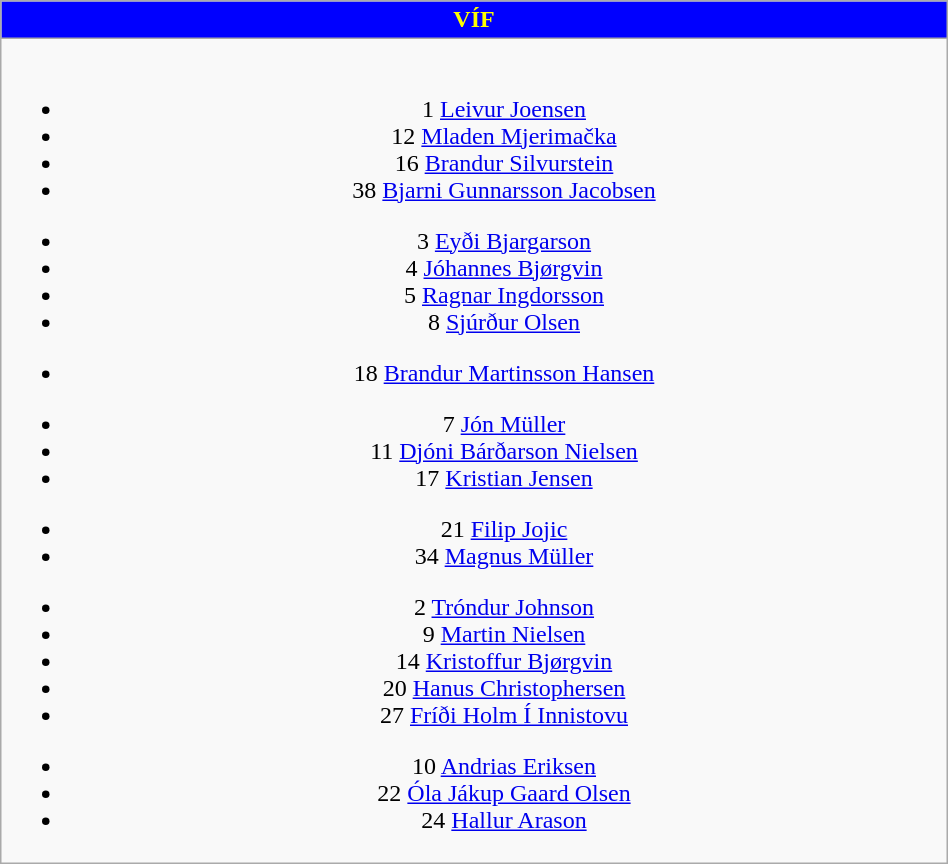<table class="wikitable" style="font-size:100%; text-align:center; width:50%">
<tr>
<th colspan=5 style="background-color:#0000FF;color:#FFFF00;text-align:center;">VÍF</th>
</tr>
<tr>
<td><br>
<ul><li>1  <a href='#'>Leivur Joensen</a></li><li>12  <a href='#'>Mladen Mjerimačka</a></li><li>16  <a href='#'>Brandur Silvurstein</a></li><li>38  <a href='#'>Bjarni Gunnarsson Jacobsen</a></li></ul><ul><li>3  <a href='#'>Eyði Bjargarson</a></li><li>4  <a href='#'>Jóhannes Bjørgvin</a></li><li>5  <a href='#'>Ragnar Ingdorsson</a></li><li>8  <a href='#'>Sjúrður Olsen</a></li></ul><ul><li>18  <a href='#'>Brandur Martinsson Hansen</a></li></ul><ul><li>7  <a href='#'>Jón Müller</a></li><li>11  <a href='#'>Djóni Bárðarson Nielsen</a></li><li>17  <a href='#'>Kristian Jensen</a></li></ul><ul><li>21  <a href='#'>Filip Jojic</a></li><li>34  <a href='#'>Magnus Müller</a></li></ul><ul><li>2  <a href='#'>Tróndur Johnson</a></li><li>9  <a href='#'>Martin Nielsen</a></li><li>14  <a href='#'>Kristoffur Bjørgvin</a></li><li>20  <a href='#'>Hanus Christophersen</a></li><li>27  <a href='#'>Fríði Holm Í Innistovu</a></li></ul><ul><li>10  <a href='#'>Andrias Eriksen</a></li><li>22  <a href='#'>Óla Jákup Gaard Olsen</a></li><li>24  <a href='#'>Hallur Arason</a></li></ul></td>
</tr>
</table>
